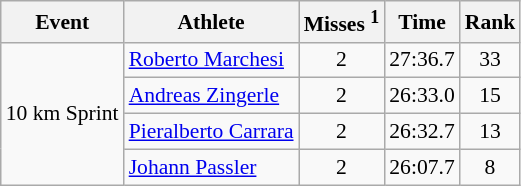<table class="wikitable" style="font-size:90%">
<tr>
<th>Event</th>
<th>Athlete</th>
<th>Misses <sup>1</sup></th>
<th>Time</th>
<th>Rank</th>
</tr>
<tr>
<td rowspan="4">10 km Sprint</td>
<td><a href='#'>Roberto Marchesi</a></td>
<td align="center">2</td>
<td align="center">27:36.7</td>
<td align="center">33</td>
</tr>
<tr>
<td><a href='#'>Andreas Zingerle</a></td>
<td align="center">2</td>
<td align="center">26:33.0</td>
<td align="center">15</td>
</tr>
<tr>
<td><a href='#'>Pieralberto Carrara</a></td>
<td align="center">2</td>
<td align="center">26:32.7</td>
<td align="center">13</td>
</tr>
<tr>
<td><a href='#'>Johann Passler</a></td>
<td align="center">2</td>
<td align="center">26:07.7</td>
<td align="center">8</td>
</tr>
</table>
